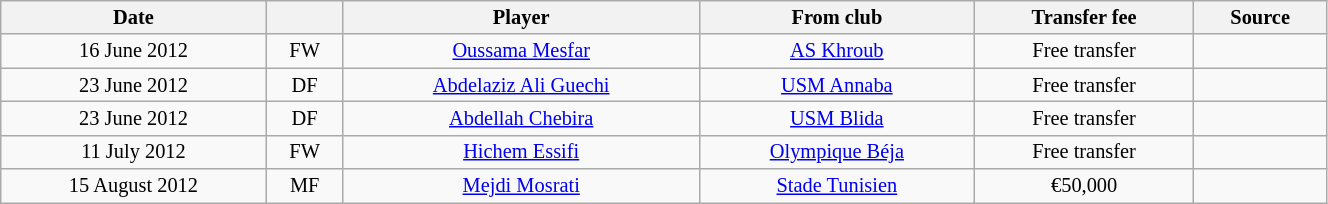<table class="wikitable sortable" style="width:70%; text-align:center; font-size:85%; text-align:centre;">
<tr>
<th>Date</th>
<th></th>
<th>Player</th>
<th>From club</th>
<th>Transfer fee</th>
<th>Source</th>
</tr>
<tr>
<td>16 June 2012</td>
<td>FW</td>
<td> <a href='#'>Oussama Mesfar</a></td>
<td><a href='#'>AS Khroub</a></td>
<td>Free transfer</td>
<td></td>
</tr>
<tr>
<td>23 June 2012</td>
<td>DF</td>
<td> <a href='#'>Abdelaziz Ali Guechi</a></td>
<td><a href='#'>USM Annaba</a></td>
<td>Free transfer</td>
<td></td>
</tr>
<tr>
<td>23 June 2012</td>
<td>DF</td>
<td> <a href='#'>Abdellah Chebira</a></td>
<td><a href='#'>USM Blida</a></td>
<td>Free transfer</td>
<td></td>
</tr>
<tr>
<td>11 July 2012</td>
<td>FW</td>
<td> <a href='#'>Hichem Essifi</a></td>
<td> <a href='#'>Olympique Béja</a></td>
<td>Free transfer</td>
<td></td>
</tr>
<tr>
<td>15 August 2012</td>
<td>MF</td>
<td> <a href='#'>Mejdi Mosrati</a></td>
<td> <a href='#'>Stade Tunisien</a></td>
<td>€50,000</td>
<td></td>
</tr>
</table>
